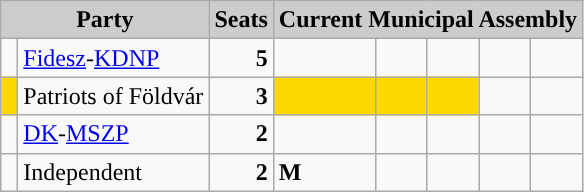<table class="wikitable">
<tr>
<th style="background:#ccc" colspan="2">Party</th>
<th style="background:#ccc">Seats</th>
<th style="background:#ccc" colspan="5">Current Municipal Assembly</th>
</tr>
<tr>
<td style="background-color: "> </td>
<td><a href='#'>Fidesz</a>-<a href='#'>KDNP</a></td>
<td style="text-align: right"><strong>5</strong></td>
<td style="background-color: "> </td>
<td style="background-color: "> </td>
<td style="background-color: "> </td>
<td style="background-color: "> </td>
<td style="background-color: "> </td>
</tr>
<tr>
<td style="background-color: #FFD800"> </td>
<td>Patriots of Földvár</td>
<td style="text-align: right"><strong>3</strong></td>
<td style="background-color: #FFD800"> </td>
<td style="background-color: #FFD800"> </td>
<td style="background-color: #FFD800"> </td>
<td> </td>
<td> </td>
</tr>
<tr>
<td style="background-color: "> </td>
<td><a href='#'>DK</a>-<a href='#'>MSZP</a></td>
<td style="text-align: right"><strong>2</strong></td>
<td style="background-color: "> </td>
<td style="background-color: "> </td>
<td> </td>
<td> </td>
<td> </td>
</tr>
<tr>
<td style="background-color: "> </td>
<td>Independent</td>
<td style="text-align: right"><strong>2</strong></td>
<td style="background-color: "><span><strong>M</strong></span></td>
<td style="background-color: "> </td>
<td> </td>
<td> </td>
<td> </td>
</tr>
</table>
